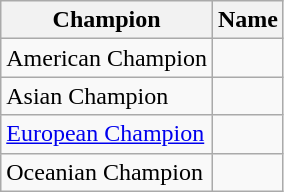<table class="wikitable">
<tr>
<th>Champion</th>
<th>Name</th>
</tr>
<tr>
<td>American Champion</td>
<td></td>
</tr>
<tr>
<td>Asian Champion</td>
<td></td>
</tr>
<tr>
<td><a href='#'>European Champion</a></td>
<td></td>
</tr>
<tr>
<td>Oceanian Champion</td>
<td></td>
</tr>
</table>
